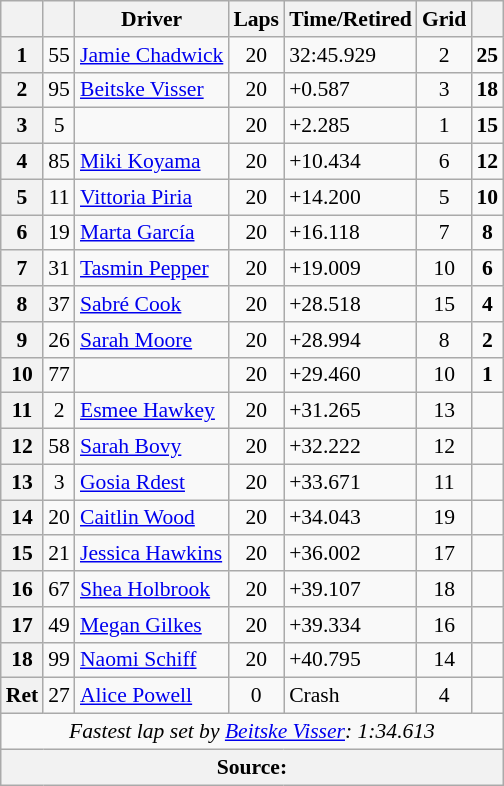<table class="wikitable" style="font-size: 90%;">
<tr>
<th></th>
<th></th>
<th>Driver</th>
<th>Laps</th>
<th>Time/Retired</th>
<th>Grid</th>
<th></th>
</tr>
<tr>
<th>1</th>
<td align="center">55</td>
<td> <a href='#'>Jamie Chadwick</a></td>
<td align="center">20</td>
<td>32:45.929</td>
<td align="center">2</td>
<td align="center"><strong>25</strong></td>
</tr>
<tr>
<th>2</th>
<td align="center">95</td>
<td> <a href='#'>Beitske Visser</a></td>
<td align="center">20</td>
<td>+0.587</td>
<td align="center">3</td>
<td align="center"><strong>18</strong></td>
</tr>
<tr>
<th>3</th>
<td align="center">5</td>
<td></td>
<td align="center">20</td>
<td>+2.285</td>
<td align="center">1</td>
<td align="center"><strong>15</strong></td>
</tr>
<tr>
<th>4</th>
<td align="center">85</td>
<td> <a href='#'>Miki Koyama</a></td>
<td align="center">20</td>
<td>+10.434</td>
<td align="center">6</td>
<td align="center"><strong>12</strong></td>
</tr>
<tr>
<th>5</th>
<td align="center">11</td>
<td> <a href='#'>Vittoria Piria</a></td>
<td align="center">20</td>
<td>+14.200</td>
<td align="center">5</td>
<td align="center"><strong>10</strong></td>
</tr>
<tr>
<th>6</th>
<td align="center">19</td>
<td> <a href='#'>Marta García</a></td>
<td align="center">20</td>
<td>+16.118</td>
<td align="center">7</td>
<td align="center"><strong>8</strong></td>
</tr>
<tr>
<th>7</th>
<td align="center">31</td>
<td> <a href='#'>Tasmin Pepper</a></td>
<td align="center">20</td>
<td>+19.009</td>
<td align="center">10</td>
<td align="center"><strong>6</strong></td>
</tr>
<tr>
<th>8</th>
<td align="center">37</td>
<td> <a href='#'>Sabré Cook</a></td>
<td align="center">20</td>
<td>+28.518</td>
<td align="center">15</td>
<td align="center"><strong>4</strong></td>
</tr>
<tr>
<th>9</th>
<td align="center">26</td>
<td> <a href='#'>Sarah Moore</a></td>
<td align="center">20</td>
<td>+28.994</td>
<td align="center">8</td>
<td align="center"><strong>2</strong></td>
</tr>
<tr>
<th>10</th>
<td align="center">77</td>
<td></td>
<td align="center">20</td>
<td>+29.460</td>
<td align="center">10</td>
<td align="center"><strong>1</strong></td>
</tr>
<tr>
<th>11</th>
<td align="center">2</td>
<td> <a href='#'>Esmee Hawkey</a></td>
<td align="center">20</td>
<td>+31.265</td>
<td align="center">13</td>
<td></td>
</tr>
<tr>
<th>12</th>
<td align="center">58</td>
<td> <a href='#'>Sarah Bovy</a></td>
<td align="center">20</td>
<td>+32.222</td>
<td align="center">12</td>
<td></td>
</tr>
<tr>
<th>13</th>
<td align="center">3</td>
<td> <a href='#'>Gosia Rdest</a></td>
<td align="center">20</td>
<td>+33.671</td>
<td align="center">11</td>
<td></td>
</tr>
<tr>
<th>14</th>
<td align="center">20</td>
<td> <a href='#'>Caitlin Wood</a></td>
<td align="center">20</td>
<td>+34.043</td>
<td align="center">19</td>
<td></td>
</tr>
<tr>
<th>15</th>
<td align="center">21</td>
<td> <a href='#'>Jessica Hawkins</a></td>
<td align="center">20</td>
<td>+36.002</td>
<td align="center">17</td>
<td></td>
</tr>
<tr>
<th>16</th>
<td align="center">67</td>
<td> <a href='#'>Shea Holbrook</a></td>
<td align="center">20</td>
<td>+39.107</td>
<td align="center">18</td>
<td></td>
</tr>
<tr>
<th>17</th>
<td align="center">49</td>
<td> <a href='#'>Megan Gilkes</a></td>
<td align="center">20</td>
<td>+39.334</td>
<td align="center">16</td>
<td></td>
</tr>
<tr>
<th>18</th>
<td align="center">99</td>
<td> <a href='#'>Naomi Schiff</a></td>
<td align="center">20</td>
<td>+40.795</td>
<td align="center">14</td>
<td></td>
</tr>
<tr>
<th>Ret</th>
<td align="center">27</td>
<td> <a href='#'>Alice Powell</a></td>
<td align="center">0</td>
<td>Crash</td>
<td align="center">4</td>
<td></td>
</tr>
<tr>
<td colspan=7 align=center><em>Fastest lap set by <a href='#'>Beitske Visser</a>: 1:34.613</em></td>
</tr>
<tr>
<th colspan=7>Source:</th>
</tr>
</table>
